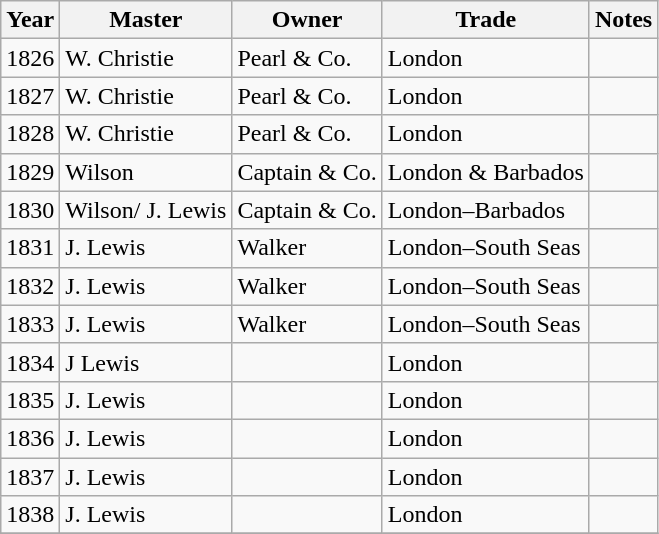<table class="sortable wikitable">
<tr>
<th>Year</th>
<th>Master</th>
<th>Owner</th>
<th>Trade</th>
<th>Notes</th>
</tr>
<tr>
<td>1826</td>
<td>W. Christie</td>
<td>Pearl & Co.</td>
<td>London</td>
<td></td>
</tr>
<tr>
<td>1827</td>
<td>W. Christie</td>
<td>Pearl & Co.</td>
<td>London</td>
<td></td>
</tr>
<tr>
<td>1828</td>
<td>W. Christie</td>
<td>Pearl & Co.</td>
<td>London</td>
<td></td>
</tr>
<tr>
<td>1829</td>
<td>Wilson</td>
<td>Captain & Co.</td>
<td>London & Barbados</td>
<td></td>
</tr>
<tr>
<td>1830</td>
<td>Wilson/ J. Lewis</td>
<td>Captain & Co.</td>
<td>London–Barbados</td>
<td></td>
</tr>
<tr>
<td>1831</td>
<td>J. Lewis</td>
<td>Walker</td>
<td>London–South Seas</td>
<td></td>
</tr>
<tr>
<td>1832</td>
<td>J. Lewis</td>
<td>Walker</td>
<td>London–South Seas</td>
<td></td>
</tr>
<tr>
<td>1833</td>
<td>J. Lewis</td>
<td>Walker</td>
<td>London–South Seas</td>
<td></td>
</tr>
<tr>
<td>1834</td>
<td>J Lewis</td>
<td></td>
<td>London</td>
<td></td>
</tr>
<tr>
<td>1835</td>
<td>J. Lewis</td>
<td></td>
<td>London</td>
<td></td>
</tr>
<tr>
<td>1836</td>
<td>J. Lewis</td>
<td></td>
<td>London</td>
<td></td>
</tr>
<tr>
<td>1837</td>
<td>J. Lewis</td>
<td></td>
<td>London</td>
<td></td>
</tr>
<tr>
<td>1838</td>
<td>J. Lewis</td>
<td></td>
<td>London</td>
<td></td>
</tr>
<tr>
</tr>
</table>
